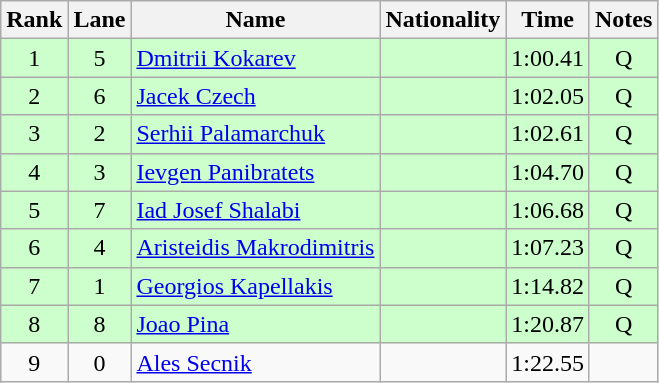<table class="wikitable sortable" style="text-align:center">
<tr>
<th>Rank</th>
<th>Lane</th>
<th>Name</th>
<th>Nationality</th>
<th>Time</th>
<th>Notes</th>
</tr>
<tr bgcolor=ccffcc>
<td>1</td>
<td>5</td>
<td align=left><a href='#'>Dmitrii Kokarev</a></td>
<td align=left></td>
<td>1:00.41</td>
<td>Q</td>
</tr>
<tr bgcolor=ccffcc>
<td>2</td>
<td>6</td>
<td align=left><a href='#'>Jacek Czech</a></td>
<td align=left></td>
<td>1:02.05</td>
<td>Q</td>
</tr>
<tr bgcolor=ccffcc>
<td>3</td>
<td>2</td>
<td align=left><a href='#'>Serhii Palamarchuk</a></td>
<td align=left></td>
<td>1:02.61</td>
<td>Q</td>
</tr>
<tr bgcolor=ccffcc>
<td>4</td>
<td>3</td>
<td align=left><a href='#'>Ievgen Panibratets</a></td>
<td align=left></td>
<td>1:04.70</td>
<td>Q</td>
</tr>
<tr bgcolor=ccffcc>
<td>5</td>
<td>7</td>
<td align=left><a href='#'>Iad Josef Shalabi</a></td>
<td align=left></td>
<td>1:06.68</td>
<td>Q</td>
</tr>
<tr bgcolor=ccffcc>
<td>6</td>
<td>4</td>
<td align=left><a href='#'>Aristeidis Makrodimitris</a></td>
<td align=left></td>
<td>1:07.23</td>
<td>Q</td>
</tr>
<tr bgcolor=ccffcc>
<td>7</td>
<td>1</td>
<td align=left><a href='#'>Georgios Kapellakis</a></td>
<td align=left></td>
<td>1:14.82</td>
<td>Q</td>
</tr>
<tr bgcolor=ccffcc>
<td>8</td>
<td>8</td>
<td align=left><a href='#'>Joao Pina</a></td>
<td align=left></td>
<td>1:20.87</td>
<td>Q</td>
</tr>
<tr>
<td>9</td>
<td>0</td>
<td align=left><a href='#'>Ales Secnik</a></td>
<td align=left></td>
<td>1:22.55</td>
<td></td>
</tr>
</table>
